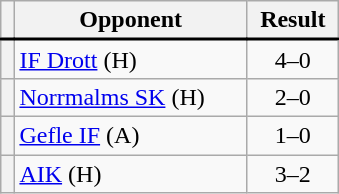<table class="wikitable plainrowheaders" style="text-align:center;margin-left:1em;float:right;clear:right;min-width:226px">
<tr>
<th scope="col"></th>
<th scope="col">Opponent</th>
<th scope="col">Result</th>
</tr>
<tr style="border-top:2px solid black">
<th scope="row" style="text-align:center"></th>
<td align="left"><a href='#'>IF Drott</a> (H)</td>
<td>4–0</td>
</tr>
<tr>
<th scope="row" style="text-align:center"></th>
<td align="left"><a href='#'>Norrmalms SK</a> (H)</td>
<td>2–0</td>
</tr>
<tr>
<th scope="row" style="text-align:center"></th>
<td align="left"><a href='#'>Gefle IF</a> (A)</td>
<td>1–0</td>
</tr>
<tr>
<th scope="row" style="text-align:center"></th>
<td align="left"><a href='#'>AIK</a> (H)</td>
<td>3–2</td>
</tr>
</table>
